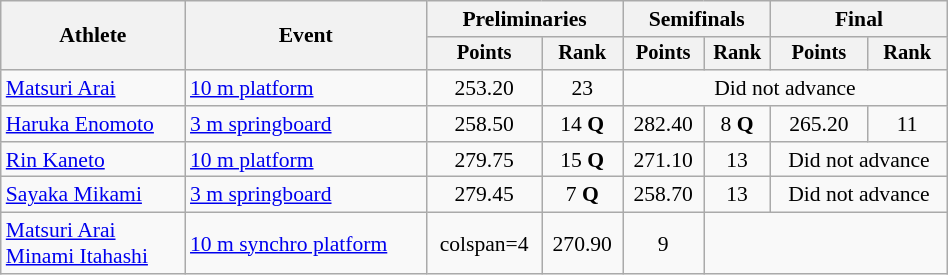<table class="wikitable" style="text-align:center; font-size:90%; width:50%;">
<tr>
<th rowspan=2>Athlete</th>
<th rowspan=2>Event</th>
<th colspan=2>Preliminaries</th>
<th colspan=2>Semifinals</th>
<th colspan=2>Final</th>
</tr>
<tr style="font-size:95%">
<th>Points</th>
<th>Rank</th>
<th>Points</th>
<th>Rank</th>
<th>Points</th>
<th>Rank</th>
</tr>
<tr>
<td align=left><a href='#'>Matsuri Arai</a></td>
<td align=left><a href='#'>10 m platform</a></td>
<td>253.20</td>
<td>23</td>
<td colspan=4>Did not advance</td>
</tr>
<tr>
<td align=left><a href='#'>Haruka Enomoto</a></td>
<td align=left><a href='#'>3 m springboard</a></td>
<td>258.50</td>
<td>14 <strong>Q</strong></td>
<td>282.40</td>
<td>8 <strong>Q</strong></td>
<td>265.20</td>
<td>11</td>
</tr>
<tr>
<td align=left><a href='#'>Rin Kaneto</a></td>
<td align=left><a href='#'>10 m platform</a></td>
<td>279.75</td>
<td>15 <strong>Q</strong></td>
<td>271.10</td>
<td>13</td>
<td colspan=2>Did not advance</td>
</tr>
<tr>
<td align=left><a href='#'>Sayaka Mikami</a></td>
<td align=left><a href='#'>3 m springboard</a></td>
<td>279.45</td>
<td>7 <strong>Q</strong></td>
<td>258.70</td>
<td>13</td>
<td colspan=2>Did not advance</td>
</tr>
<tr>
<td align=left><a href='#'>Matsuri Arai</a><br><a href='#'>Minami Itahashi</a></td>
<td align=left><a href='#'>10 m synchro platform</a></td>
<td>colspan=4 </td>
<td>270.90</td>
<td>9</td>
</tr>
</table>
